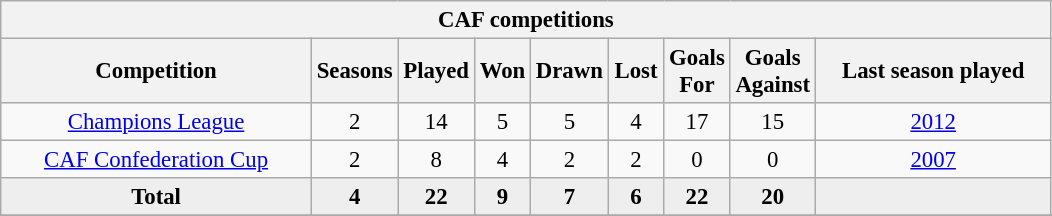<table class="wikitable" style="font-size:95%; text-align: center;">
<tr>
<th colspan="9">CAF competitions</th>
</tr>
<tr>
<th width="200">Competition</th>
<th width="30">Seasons</th>
<th width="30">Played</th>
<th width="30">Won</th>
<th width="30">Drawn</th>
<th width="30">Lost</th>
<th width="30">Goals For</th>
<th width="30">Goals Against</th>
<th width="150">Last season played</th>
</tr>
<tr>
<td><a href='#'>Champions League</a></td>
<td>2</td>
<td>14</td>
<td>5</td>
<td>5</td>
<td>4</td>
<td>17</td>
<td>15</td>
<td><a href='#'>2012</a></td>
</tr>
<tr>
<td><a href='#'>CAF Confederation Cup</a></td>
<td>2</td>
<td>8</td>
<td>4</td>
<td>2</td>
<td>2</td>
<td>0</td>
<td>0</td>
<td><a href='#'>2007</a></td>
</tr>
<tr bgcolor=#EEEEEE>
<td><strong>Total</strong></td>
<td><strong>4</strong></td>
<td><strong>22</strong></td>
<td><strong>9</strong></td>
<td><strong>7</strong></td>
<td><strong>6</strong></td>
<td><strong>22</strong></td>
<td><strong>20</strong></td>
<td></td>
</tr>
<tr>
</tr>
</table>
